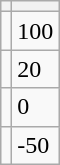<table class="wikitable">
<tr>
<th></th>
<th></th>
</tr>
<tr>
<td></td>
<td>100</td>
</tr>
<tr>
<td></td>
<td>20</td>
</tr>
<tr>
<td></td>
<td>0</td>
</tr>
<tr>
<td></td>
<td>-50</td>
</tr>
</table>
